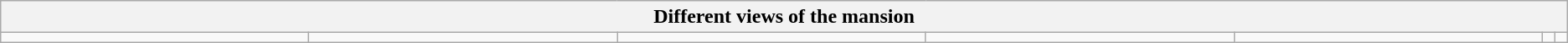<table align="center" class="wikitable">
<tr ---->
<th colspan=7><strong>Different views of the mansion</strong></th>
</tr>
<tr ---->
<td width="20%"></td>
<td width="20%"></td>
<td width="20%"></td>
<td width="20%"></td>
<td width="20%"></td>
<td width="20%"></td>
<td width="20%"></td>
</tr>
</table>
